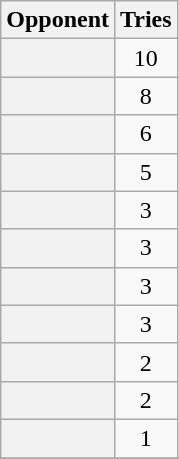<table class="wikitable plainrowheaders sortable" style="text-align:center">
<tr>
<th scope="col">Opponent</th>
<th scope="col">Tries</th>
</tr>
<tr>
<th scope="row"></th>
<td>10</td>
</tr>
<tr>
<th scope="row"></th>
<td>8</td>
</tr>
<tr>
<th scope="row"></th>
<td>6</td>
</tr>
<tr>
<th scope="row"></th>
<td>5</td>
</tr>
<tr>
<th scope="row"></th>
<td>3</td>
</tr>
<tr>
<th scope="row"></th>
<td>3</td>
</tr>
<tr>
<th scope="row"></th>
<td>3</td>
</tr>
<tr>
<th scope="row"></th>
<td>3</td>
</tr>
<tr>
<th scope="row"></th>
<td>2</td>
</tr>
<tr>
<th scope="row"></th>
<td>2</td>
</tr>
<tr>
<th scope="row"></th>
<td>1</td>
</tr>
<tr>
</tr>
</table>
